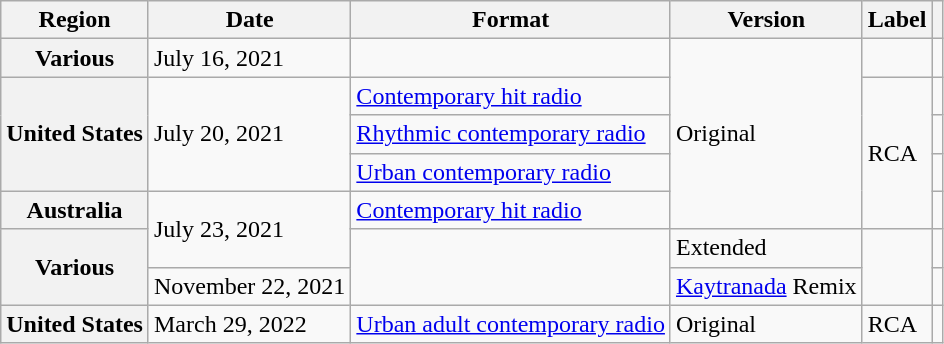<table class="wikitable plainrowheaders">
<tr>
<th scope="col">Region</th>
<th scope="col">Date</th>
<th scope="col">Format</th>
<th scope="col">Version</th>
<th scope="col">Label</th>
<th scope="col"></th>
</tr>
<tr>
<th scope="row">Various</th>
<td>July 16, 2021</td>
<td></td>
<td rowspan="5">Original</td>
<td></td>
<td></td>
</tr>
<tr>
<th scope="row" rowspan="3">United States</th>
<td rowspan="3">July 20, 2021</td>
<td><a href='#'>Contemporary hit radio</a></td>
<td rowspan="4">RCA</td>
<td></td>
</tr>
<tr>
<td><a href='#'>Rhythmic contemporary radio</a></td>
<td></td>
</tr>
<tr>
<td><a href='#'>Urban contemporary radio</a></td>
<td></td>
</tr>
<tr>
<th scope="row">Australia</th>
<td rowspan="2">July 23, 2021</td>
<td><a href='#'>Contemporary hit radio</a></td>
<td></td>
</tr>
<tr>
<th scope="row" rowspan="2">Various</th>
<td rowspan="2"></td>
<td>Extended</td>
<td rowspan="2"></td>
<td></td>
</tr>
<tr>
<td>November 22, 2021</td>
<td><a href='#'>Kaytranada</a> Remix</td>
<td></td>
</tr>
<tr>
<th scope="row">United States</th>
<td>March 29, 2022</td>
<td><a href='#'>Urban adult contemporary radio</a></td>
<td>Original</td>
<td>RCA</td>
<td></td>
</tr>
</table>
